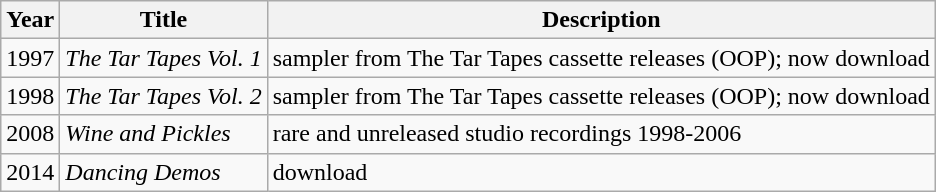<table class="wikitable">
<tr>
<th>Year</th>
<th>Title</th>
<th>Description</th>
</tr>
<tr>
<td>1997</td>
<td><em>The Tar Tapes Vol. 1</em></td>
<td>sampler from The Tar Tapes cassette releases (OOP); now download</td>
</tr>
<tr>
<td>1998</td>
<td><em>The Tar Tapes Vol. 2</em></td>
<td>sampler from The Tar Tapes cassette releases (OOP); now download</td>
</tr>
<tr>
<td>2008</td>
<td><em>Wine and Pickles</em></td>
<td>rare and unreleased studio recordings 1998-2006</td>
</tr>
<tr>
<td>2014</td>
<td><em>Dancing Demos</em></td>
<td>download</td>
</tr>
</table>
